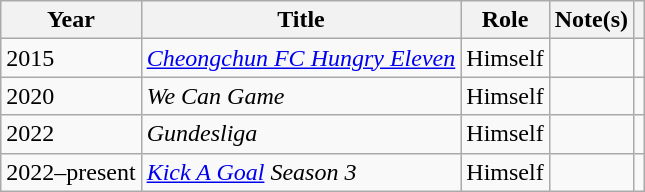<table class="wikitable sortable plainrowheaders">
<tr>
<th scope="col">Year</th>
<th scope="col">Title</th>
<th scope="col">Role</th>
<th scope="col" class="unsortable">Note(s)</th>
<th scope="col" class="unsortable"></th>
</tr>
<tr>
<td>2015</td>
<td><em><a href='#'>Cheongchun FC Hungry Eleven</a></em></td>
<td>Himself</td>
<td></td>
<td></td>
</tr>
<tr>
<td>2020</td>
<td><em>We Can Game</em></td>
<td>Himself</td>
<td></td>
<td></td>
</tr>
<tr>
<td>2022</td>
<td><em>Gundesliga</em></td>
<td>Himself</td>
<td></td>
<td></td>
</tr>
<tr>
<td>2022–present</td>
<td><em><a href='#'>Kick A Goal</a> Season 3</em></td>
<td>Himself</td>
<td></td>
<td></td>
</tr>
</table>
